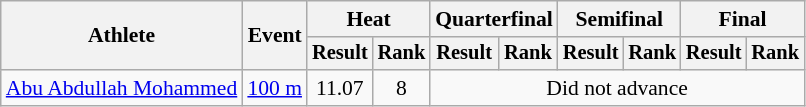<table class=wikitable style="font-size:90%">
<tr>
<th rowspan="2">Athlete</th>
<th rowspan="2">Event</th>
<th colspan="2">Heat</th>
<th colspan="2">Quarterfinal</th>
<th colspan="2">Semifinal</th>
<th colspan="2">Final</th>
</tr>
<tr style="font-size:95%">
<th>Result</th>
<th>Rank</th>
<th>Result</th>
<th>Rank</th>
<th>Result</th>
<th>Rank</th>
<th>Result</th>
<th>Rank</th>
</tr>
<tr align=center>
<td align=left><a href='#'>Abu Abdullah Mohammed</a></td>
<td align=left><a href='#'>100 m</a></td>
<td>11.07</td>
<td>8</td>
<td colspan=6>Did not advance</td>
</tr>
</table>
